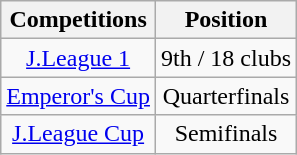<table class="wikitable" style="text-align:center;">
<tr>
<th>Competitions</th>
<th>Position</th>
</tr>
<tr>
<td><a href='#'>J.League 1</a></td>
<td>9th / 18 clubs</td>
</tr>
<tr>
<td><a href='#'>Emperor's Cup</a></td>
<td>Quarterfinals</td>
</tr>
<tr>
<td><a href='#'>J.League Cup</a></td>
<td>Semifinals</td>
</tr>
</table>
